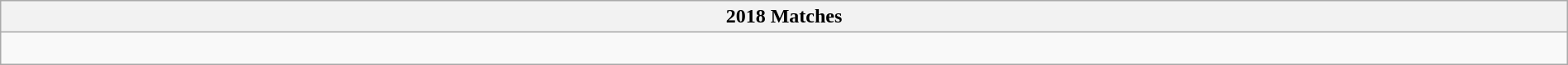<table class="wikitable collapsible collapsed" style="width:100%;">
<tr>
<th>2018 Matches</th>
</tr>
<tr>
<td><br>








</td>
</tr>
</table>
